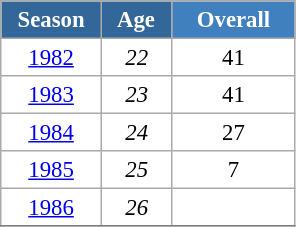<table class="wikitable" style="font-size:95%; text-align:center; border:grey solid 1px; border-collapse:collapse; background:#ffffff;">
<tr>
<th style="background-color:#369; color:white; width:60px;"> Season </th>
<th style="background-color:#369; color:white; width:40px;"> Age </th>
<th style="background-color:#4180be; color:white; width:75px;">Overall</th>
</tr>
<tr>
<td><a href='#'>1982</a></td>
<td><em>22</em></td>
<td>41</td>
</tr>
<tr>
<td><a href='#'>1983</a></td>
<td><em>23</em></td>
<td>41</td>
</tr>
<tr>
<td><a href='#'>1984</a></td>
<td><em>24</em></td>
<td>27</td>
</tr>
<tr>
<td><a href='#'>1985</a></td>
<td><em>25</em></td>
<td>7</td>
</tr>
<tr>
<td><a href='#'>1986</a></td>
<td><em>26</em></td>
<td></td>
</tr>
<tr>
</tr>
</table>
